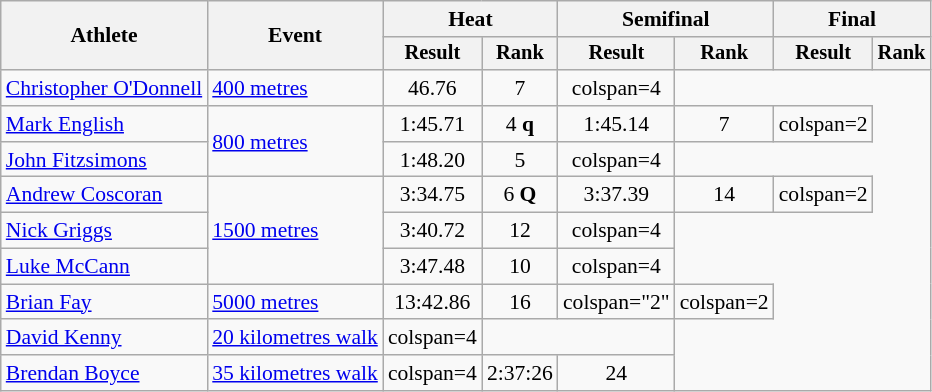<table class="wikitable" style="font-size:90%">
<tr>
<th rowspan="2">Athlete</th>
<th rowspan="2">Event</th>
<th colspan="2">Heat</th>
<th colspan="2">Semifinal</th>
<th colspan="2">Final</th>
</tr>
<tr style="font-size:95%">
<th>Result</th>
<th>Rank</th>
<th>Result</th>
<th>Rank</th>
<th>Result</th>
<th>Rank</th>
</tr>
<tr align="center">
<td align=left><a href='#'>Christopher O'Donnell</a></td>
<td align=left><a href='#'>400 metres</a></td>
<td>46.76</td>
<td>7</td>
<td>colspan=4 </td>
</tr>
<tr align="center">
<td align=left><a href='#'>Mark English</a></td>
<td align=left rowspan=2><a href='#'>800 metres</a></td>
<td>1:45.71 </td>
<td>4 <strong>q</strong></td>
<td>1:45.14 </td>
<td>7</td>
<td>colspan=2 </td>
</tr>
<tr align="center">
<td align=left><a href='#'>John Fitzsimons</a></td>
<td>1:48.20</td>
<td>5</td>
<td>colspan=4 </td>
</tr>
<tr align="center">
<td align=left><a href='#'>Andrew Coscoran</a></td>
<td align=left rowspan=3><a href='#'>1500 metres</a></td>
<td>3:34.75</td>
<td>6 <strong>Q</strong></td>
<td>3:37.39</td>
<td>14</td>
<td>colspan=2 </td>
</tr>
<tr align="center">
<td align=left><a href='#'>Nick Griggs</a></td>
<td>3:40.72</td>
<td>12</td>
<td>colspan=4 </td>
</tr>
<tr align="center">
<td align=left><a href='#'>Luke McCann</a></td>
<td>3:47.48</td>
<td>10</td>
<td>colspan=4 </td>
</tr>
<tr align="center">
<td align=left><a href='#'>Brian Fay</a></td>
<td align=left><a href='#'>5000 metres</a></td>
<td>13:42.86</td>
<td>16</td>
<td>colspan="2" </td>
<td>colspan=2 </td>
</tr>
<tr align="center">
<td align=left><a href='#'>David Kenny</a></td>
<td align=left><a href='#'>20 kilometres walk</a></td>
<td>colspan=4 </td>
<td colspan=2></td>
</tr>
<tr align="center">
<td align=left><a href='#'>Brendan Boyce</a></td>
<td align=left><a href='#'>35 kilometres walk</a></td>
<td>colspan=4 </td>
<td>2:37:26</td>
<td>24</td>
</tr>
</table>
